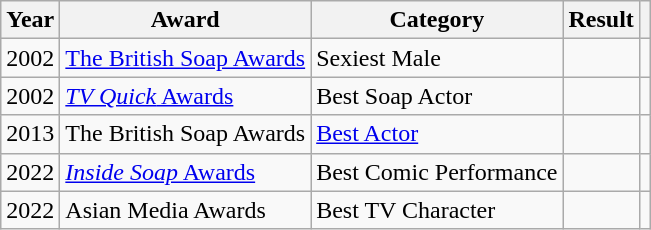<table class="wikitable sortable">
<tr>
<th>Year</th>
<th>Award</th>
<th>Category</th>
<th>Result</th>
<th scope=col class=unsortable></th>
</tr>
<tr>
<td>2002</td>
<td><a href='#'>The British Soap Awards</a></td>
<td>Sexiest Male</td>
<td></td>
<td align="center"></td>
</tr>
<tr>
<td>2002</td>
<td><a href='#'><em>TV Quick</em> Awards</a></td>
<td>Best Soap Actor</td>
<td></td>
<td align="center"></td>
</tr>
<tr>
<td>2013</td>
<td>The British Soap Awards</td>
<td><a href='#'>Best Actor</a></td>
<td></td>
<td align="center"></td>
</tr>
<tr>
<td>2022</td>
<td><a href='#'><em>Inside Soap</em> Awards</a></td>
<td>Best Comic Performance</td>
<td></td>
<td align="center"></td>
</tr>
<tr>
<td>2022</td>
<td>Asian Media Awards</td>
<td>Best TV Character</td>
<td></td>
<td align="center"></td>
</tr>
</table>
